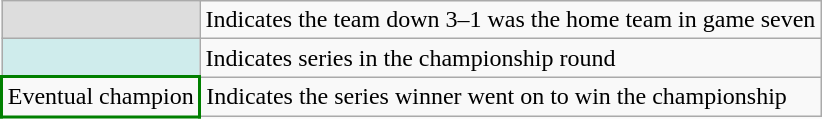<table class="wikitable">
<tr>
<td style="background-color:#dddddd"></td>
<td>Indicates the team down 3–1 was the home team in game seven</td>
</tr>
<tr>
<td style="background-color:#cfecec"></td>
<td>Indicates series in the championship round</td>
</tr>
<tr>
<td style="border-bottom:2px solid green; border-top:2px solid green; border-left:2px solid green; border-right:2px solid green">Eventual champion</td>
<td>Indicates the series winner went on to win the championship</td>
</tr>
</table>
